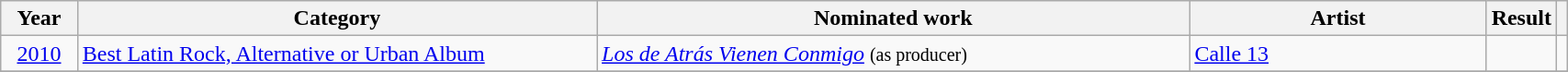<table class="wikitable" style="width:90%;">
<tr>
<th width=5%>Year</th>
<th style="width:35%;">Category</th>
<th style="width:40%;">Nominated work</th>
<th style="width:25%;">Artist</th>
<th style="width:15%;">Result</th>
<th width=5%></th>
</tr>
<tr>
<td style="text-align:center;"><a href='#'>2010</a></td>
<td><a href='#'>Best Latin Rock, Alternative or Urban Album</a></td>
<td><em><a href='#'>Los de Atrás Vienen Conmigo</a></em> <small>(as producer)</small></td>
<td><a href='#'>Calle 13</a></td>
<td></td>
<td></td>
</tr>
<tr>
</tr>
</table>
